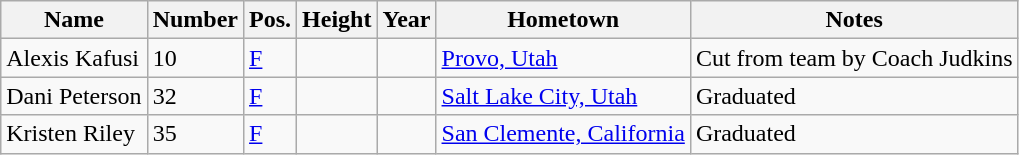<table class="wikitable sortable" border="1">
<tr>
<th>Name</th>
<th>Number</th>
<th>Pos.</th>
<th>Height</th>
<th>Year</th>
<th>Hometown</th>
<th class="unsortable">Notes</th>
</tr>
<tr>
<td>Alexis Kafusi</td>
<td>10</td>
<td><a href='#'>F</a></td>
<td></td>
<td></td>
<td><a href='#'>Provo, Utah</a></td>
<td>Cut from team by Coach Judkins </td>
</tr>
<tr>
<td>Dani Peterson</td>
<td>32</td>
<td><a href='#'>F</a></td>
<td></td>
<td></td>
<td><a href='#'>Salt Lake City, Utah</a></td>
<td>Graduated</td>
</tr>
<tr>
<td>Kristen Riley</td>
<td>35</td>
<td><a href='#'>F</a></td>
<td></td>
<td></td>
<td><a href='#'>San Clemente, California</a></td>
<td>Graduated</td>
</tr>
</table>
